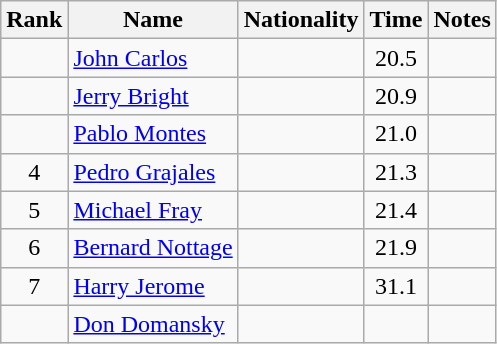<table class="wikitable sortable" style="text-align:center">
<tr>
<th>Rank</th>
<th>Name</th>
<th>Nationality</th>
<th>Time</th>
<th>Notes</th>
</tr>
<tr>
<td></td>
<td align=left><a href='#'>John Carlos</a></td>
<td align=left></td>
<td>20.5</td>
<td></td>
</tr>
<tr>
<td></td>
<td align=left><a href='#'>Jerry Bright</a></td>
<td align=left></td>
<td>20.9</td>
<td></td>
</tr>
<tr>
<td></td>
<td align=left><a href='#'>Pablo Montes</a></td>
<td align=left></td>
<td>21.0</td>
<td></td>
</tr>
<tr>
<td>4</td>
<td align=left><a href='#'>Pedro Grajales</a></td>
<td align=left></td>
<td>21.3</td>
<td></td>
</tr>
<tr>
<td>5</td>
<td align=left><a href='#'>Michael Fray</a></td>
<td align=left></td>
<td>21.4</td>
<td></td>
</tr>
<tr>
<td>6</td>
<td align=left><a href='#'>Bernard Nottage</a></td>
<td align=left></td>
<td>21.9</td>
<td></td>
</tr>
<tr>
<td>7</td>
<td align=left><a href='#'>Harry Jerome</a></td>
<td align=left></td>
<td>31.1</td>
<td></td>
</tr>
<tr>
<td></td>
<td align=left><a href='#'>Don Domansky</a></td>
<td align=left></td>
<td></td>
<td></td>
</tr>
</table>
